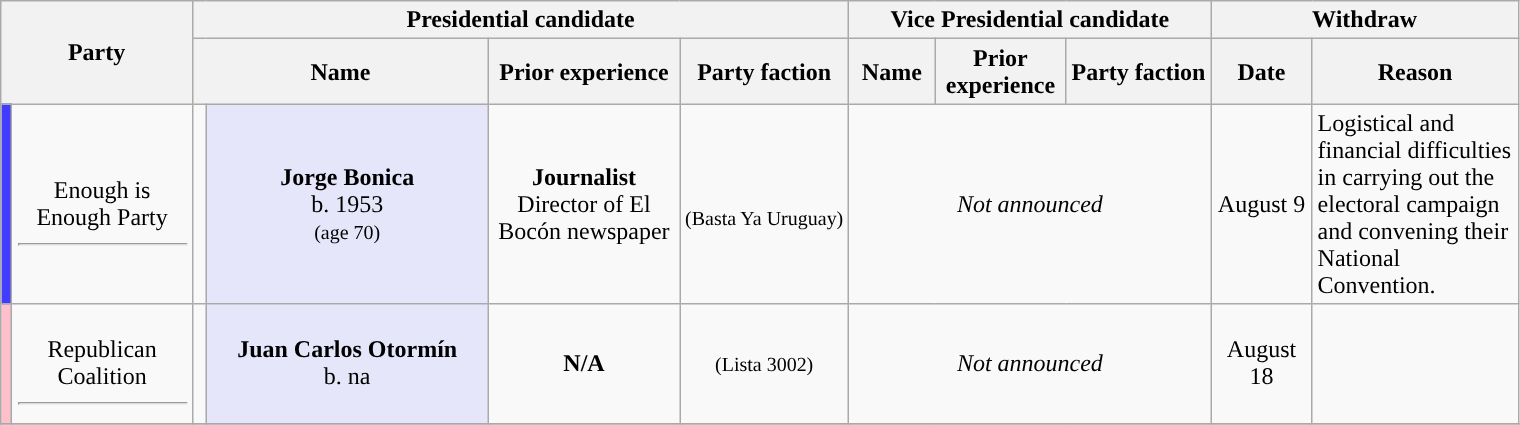<table class="wikitable" style="text-align:center; width:795;">
<tr>
<th colspan="2" rowspan="2" style="width:120px;">Party</th>
<th colspan="4" rowspan="1" style="width:310px;">Presidential candidate</th>
<th colspan="3" rowspan="1" style="width:130px;">Vice Presidential candidate</th>
<th colspan="2" style="width:190px;">Withdraw</th>
</tr>
<tr>
<th colspan="2" style="width:190px;">Name<br></th>
<th style="width:120px;">Prior experience</th>
<th>Party faction</th>
<th colspan="1" style="width:50px;">Name<br></th>
<th style="width:80px;">Prior experience</th>
<th>Party faction</th>
<th style="width:60px;">Date<br></th>
<th style="width:130px;">Reason</th>
</tr>
<tr>
<td style="background:#423cfe"></td>
<td style="width:113px;"><br>Enough is Enough Party<hr></td>
<td></td>
<td style="background:lavender;" data-sort-value="Jorge Bonica"><strong>Jorge Bonica</strong><br>b. 1953<br><small>(age 70)</small></td>
<td><strong>Journalist</strong><br>Director of El Bocón newspaper</td>
<td><br><small>(Basta Ya Uruguay)</small></td>
<td colspan="3"><em>Not announced</em><br></td>
<td>August 9</td>
<td style="text-align:left">Logistical and financial difficulties in carrying out the electoral campaign and convening their National Convention.</td>
</tr>
<tr>
<td style="background:pink"></td>
<td style="width:113px;"><br>Republican Coalition<hr></td>
<td></td>
<td style="background:lavender;" data-sort-value="Juan Carlos Otormín"><strong>Juan Carlos Otormín</strong><br>b. na</td>
<td><strong>N/A</strong></td>
<td><small>(Lista 3002)</small></td>
<td colspan="3"><em>Not announced</em><br></td>
<td>August 18</td>
<td></td>
</tr>
<tr>
</tr>
</table>
